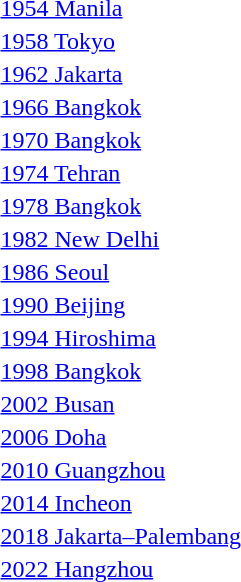<table>
<tr>
<td><a href='#'>1954 Manila</a></td>
<td></td>
<td></td>
<td></td>
</tr>
<tr>
<td><a href='#'>1958 Tokyo</a></td>
<td></td>
<td></td>
<td></td>
</tr>
<tr>
<td><a href='#'>1962 Jakarta</a></td>
<td></td>
<td></td>
<td></td>
</tr>
<tr>
<td><a href='#'>1966 Bangkok</a></td>
<td></td>
<td></td>
<td></td>
</tr>
<tr>
<td><a href='#'>1970 Bangkok</a></td>
<td></td>
<td></td>
<td></td>
</tr>
<tr>
<td><a href='#'>1974 Tehran</a></td>
<td></td>
<td></td>
<td></td>
</tr>
<tr>
<td><a href='#'>1978 Bangkok</a></td>
<td></td>
<td></td>
<td></td>
</tr>
<tr>
<td><a href='#'>1982 New Delhi</a></td>
<td></td>
<td></td>
<td></td>
</tr>
<tr>
<td><a href='#'>1986 Seoul</a></td>
<td></td>
<td></td>
<td></td>
</tr>
<tr>
<td><a href='#'>1990 Beijing</a></td>
<td></td>
<td></td>
<td></td>
</tr>
<tr>
<td><a href='#'>1994 Hiroshima</a></td>
<td></td>
<td></td>
<td></td>
</tr>
<tr>
<td><a href='#'>1998 Bangkok</a></td>
<td></td>
<td></td>
<td></td>
</tr>
<tr>
<td><a href='#'>2002 Busan</a></td>
<td></td>
<td></td>
<td></td>
</tr>
<tr>
<td><a href='#'>2006 Doha</a></td>
<td></td>
<td></td>
<td></td>
</tr>
<tr>
<td><a href='#'>2010 Guangzhou</a></td>
<td></td>
<td></td>
<td></td>
</tr>
<tr>
<td><a href='#'>2014 Incheon</a></td>
<td></td>
<td></td>
<td></td>
</tr>
<tr>
<td><a href='#'>2018 Jakarta–Palembang</a></td>
<td></td>
<td></td>
<td></td>
</tr>
<tr>
<td><a href='#'>2022 Hangzhou</a></td>
<td></td>
<td></td>
<td></td>
</tr>
</table>
